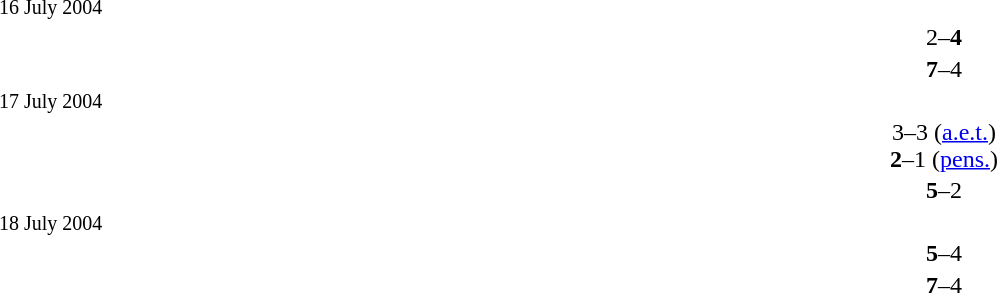<table width=100% cellspacing=1>
<tr>
<th width=40%></th>
<th width=20%></th>
<th></th>
</tr>
<tr>
<td><small>16 July 2004</small></td>
</tr>
<tr>
<td align=right></td>
<td align=center>2–<strong>4</strong></td>
<td><strong></strong></td>
</tr>
<tr>
<td align=right><strong></strong></td>
<td align=center><strong>7</strong>–4</td>
<td></td>
</tr>
<tr>
<td><small>17 July 2004</small></td>
</tr>
<tr>
<td align=right><strong></strong></td>
<td align=center>3–3 (<a href='#'>a.e.t.</a>)<br><strong>2</strong>–1 (<a href='#'>pens.</a>)</td>
<td></td>
</tr>
<tr>
<td align=right><strong></strong></td>
<td align=center><strong>5</strong>–2</td>
<td></td>
</tr>
<tr>
<td><small>18 July 2004</small></td>
</tr>
<tr>
<td align=right><strong></strong></td>
<td align=center><strong>5</strong>–4</td>
<td></td>
</tr>
<tr>
<td align=right><strong></strong></td>
<td align=center><strong>7</strong>–4</td>
<td></td>
</tr>
</table>
